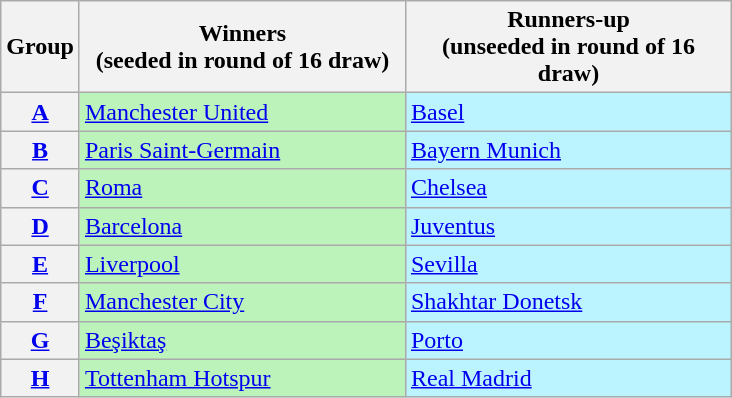<table class="wikitable">
<tr>
<th>Group</th>
<th width=210>Winners<br>(seeded in round of 16 draw)</th>
<th width=210>Runners-up<br>(unseeded in round of 16 draw)</th>
</tr>
<tr>
<th><a href='#'>A</a></th>
<td bgcolor=#BBF3BB> <a href='#'>Manchester United</a></td>
<td bgcolor=#BBF3FF> <a href='#'>Basel</a></td>
</tr>
<tr>
<th><a href='#'>B</a></th>
<td bgcolor=#BBF3BB> <a href='#'>Paris Saint-Germain</a></td>
<td bgcolor=#BBF3FF> <a href='#'>Bayern Munich</a></td>
</tr>
<tr>
<th><a href='#'>C</a></th>
<td bgcolor=#BBF3BB> <a href='#'>Roma</a></td>
<td bgcolor=#BBF3FF> <a href='#'>Chelsea</a></td>
</tr>
<tr>
<th><a href='#'>D</a></th>
<td bgcolor=#BBF3BB> <a href='#'>Barcelona</a></td>
<td bgcolor=#BBF3FF> <a href='#'>Juventus</a></td>
</tr>
<tr>
<th><a href='#'>E</a></th>
<td bgcolor=#BBF3BB> <a href='#'>Liverpool</a></td>
<td bgcolor=#BBF3FF> <a href='#'>Sevilla</a></td>
</tr>
<tr>
<th><a href='#'>F</a></th>
<td bgcolor=#BBF3BB> <a href='#'>Manchester City</a></td>
<td bgcolor=#BBF3FF> <a href='#'>Shakhtar Donetsk</a></td>
</tr>
<tr>
<th><a href='#'>G</a></th>
<td bgcolor=#BBF3BB> <a href='#'>Beşiktaş</a></td>
<td bgcolor=#BBF3FF> <a href='#'>Porto</a></td>
</tr>
<tr>
<th><a href='#'>H</a></th>
<td bgcolor=#BBF3BB> <a href='#'>Tottenham Hotspur</a></td>
<td bgcolor=#BBF3FF> <a href='#'>Real Madrid</a></td>
</tr>
</table>
